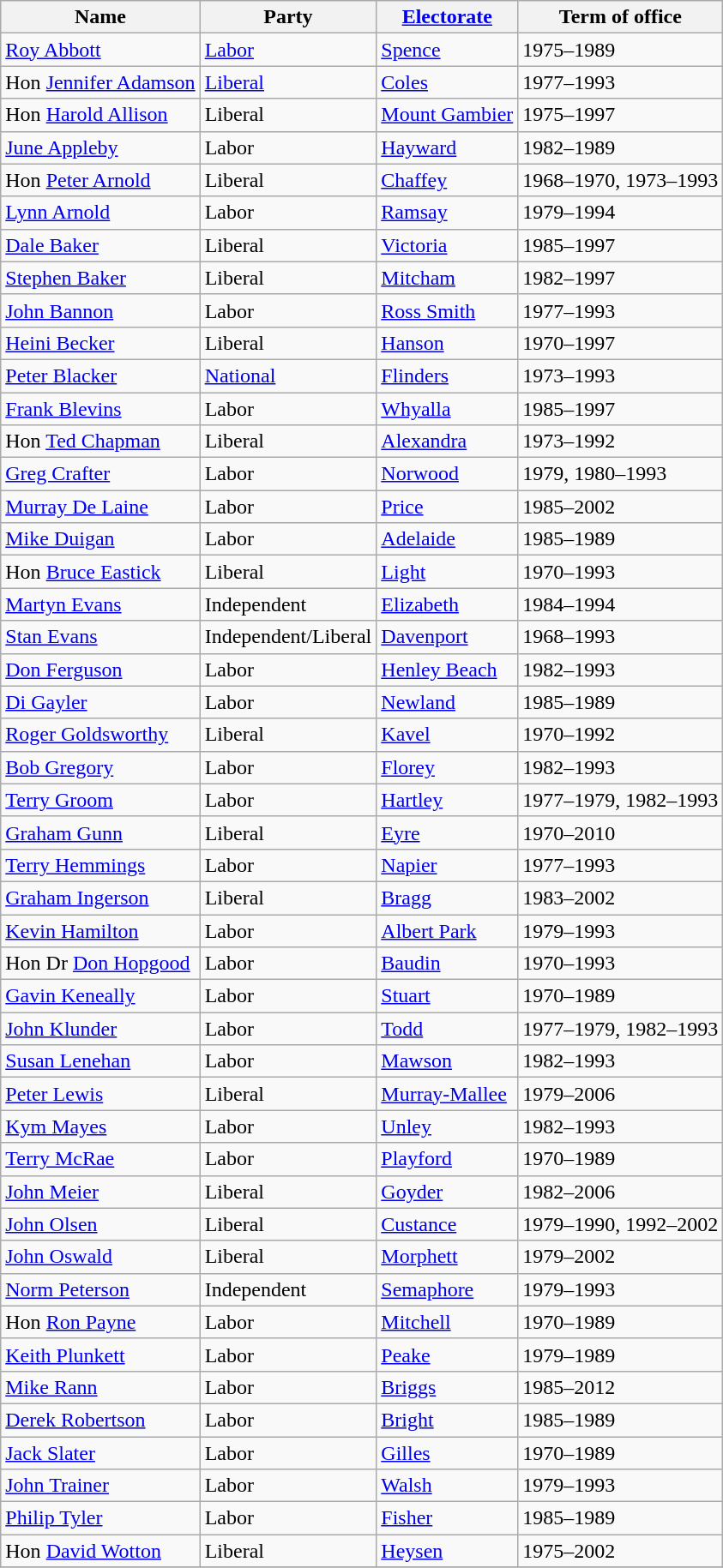<table class="wikitable sortable">
<tr>
<th>Name</th>
<th>Party</th>
<th><a href='#'>Electorate</a></th>
<th>Term of office</th>
</tr>
<tr>
<td><a href='#'>Roy Abbott</a></td>
<td><a href='#'>Labor</a></td>
<td><a href='#'>Spence</a></td>
<td>1975–1989</td>
</tr>
<tr>
<td>Hon <a href='#'>Jennifer Adamson</a></td>
<td><a href='#'>Liberal</a></td>
<td><a href='#'>Coles</a></td>
<td>1977–1993</td>
</tr>
<tr>
<td>Hon <a href='#'>Harold Allison</a></td>
<td>Liberal</td>
<td><a href='#'>Mount Gambier</a></td>
<td>1975–1997</td>
</tr>
<tr>
<td><a href='#'>June Appleby</a></td>
<td>Labor</td>
<td><a href='#'>Hayward</a></td>
<td>1982–1989</td>
</tr>
<tr>
<td>Hon <a href='#'>Peter Arnold</a></td>
<td>Liberal</td>
<td><a href='#'>Chaffey</a></td>
<td>1968–1970, 1973–1993</td>
</tr>
<tr>
<td><a href='#'>Lynn Arnold</a></td>
<td>Labor</td>
<td><a href='#'>Ramsay</a></td>
<td>1979–1994</td>
</tr>
<tr>
<td><a href='#'>Dale Baker</a></td>
<td>Liberal</td>
<td><a href='#'>Victoria</a></td>
<td>1985–1997</td>
</tr>
<tr>
<td><a href='#'>Stephen Baker</a></td>
<td>Liberal</td>
<td><a href='#'>Mitcham</a></td>
<td>1982–1997</td>
</tr>
<tr>
<td><a href='#'>John Bannon</a></td>
<td>Labor</td>
<td><a href='#'>Ross Smith</a></td>
<td>1977–1993</td>
</tr>
<tr>
<td><a href='#'>Heini Becker</a></td>
<td>Liberal</td>
<td><a href='#'>Hanson</a></td>
<td>1970–1997</td>
</tr>
<tr>
<td><a href='#'>Peter Blacker</a></td>
<td><a href='#'>National</a></td>
<td><a href='#'>Flinders</a></td>
<td>1973–1993</td>
</tr>
<tr>
<td><a href='#'>Frank Blevins</a></td>
<td>Labor</td>
<td><a href='#'>Whyalla</a></td>
<td>1985–1997</td>
</tr>
<tr>
<td>Hon <a href='#'>Ted Chapman</a></td>
<td>Liberal</td>
<td><a href='#'>Alexandra</a></td>
<td>1973–1992</td>
</tr>
<tr>
<td><a href='#'>Greg Crafter</a></td>
<td>Labor</td>
<td><a href='#'>Norwood</a></td>
<td>1979, 1980–1993</td>
</tr>
<tr>
<td><a href='#'>Murray De Laine</a></td>
<td>Labor</td>
<td><a href='#'>Price</a></td>
<td>1985–2002</td>
</tr>
<tr>
<td><a href='#'>Mike Duigan</a></td>
<td>Labor</td>
<td><a href='#'>Adelaide</a></td>
<td>1985–1989</td>
</tr>
<tr>
<td>Hon <a href='#'>Bruce Eastick</a></td>
<td>Liberal</td>
<td><a href='#'>Light</a></td>
<td>1970–1993</td>
</tr>
<tr>
<td><a href='#'>Martyn Evans</a></td>
<td>Independent</td>
<td><a href='#'>Elizabeth</a></td>
<td>1984–1994</td>
</tr>
<tr>
<td><a href='#'>Stan Evans</a></td>
<td>Independent/Liberal </td>
<td><a href='#'>Davenport</a></td>
<td>1968–1993</td>
</tr>
<tr>
<td><a href='#'>Don Ferguson</a></td>
<td>Labor</td>
<td><a href='#'>Henley Beach</a></td>
<td>1982–1993</td>
</tr>
<tr>
<td><a href='#'>Di Gayler</a></td>
<td>Labor</td>
<td><a href='#'>Newland</a></td>
<td>1985–1989</td>
</tr>
<tr>
<td><a href='#'>Roger Goldsworthy</a></td>
<td>Liberal</td>
<td><a href='#'>Kavel</a></td>
<td>1970–1992</td>
</tr>
<tr>
<td><a href='#'>Bob Gregory</a></td>
<td>Labor</td>
<td><a href='#'>Florey</a></td>
<td>1982–1993</td>
</tr>
<tr>
<td><a href='#'>Terry Groom</a></td>
<td>Labor</td>
<td><a href='#'>Hartley</a></td>
<td>1977–1979, 1982–1993</td>
</tr>
<tr>
<td><a href='#'>Graham Gunn</a></td>
<td>Liberal</td>
<td><a href='#'>Eyre</a></td>
<td>1970–2010</td>
</tr>
<tr>
<td><a href='#'>Terry Hemmings</a></td>
<td>Labor</td>
<td><a href='#'>Napier</a></td>
<td>1977–1993</td>
</tr>
<tr>
<td><a href='#'>Graham Ingerson</a></td>
<td>Liberal</td>
<td><a href='#'>Bragg</a></td>
<td>1983–2002</td>
</tr>
<tr>
<td><a href='#'>Kevin Hamilton</a></td>
<td>Labor</td>
<td><a href='#'>Albert Park</a></td>
<td>1979–1993</td>
</tr>
<tr>
<td>Hon Dr <a href='#'>Don Hopgood</a></td>
<td>Labor</td>
<td><a href='#'>Baudin</a></td>
<td>1970–1993</td>
</tr>
<tr>
<td><a href='#'>Gavin Keneally</a></td>
<td>Labor</td>
<td><a href='#'>Stuart</a></td>
<td>1970–1989</td>
</tr>
<tr>
<td><a href='#'>John Klunder</a></td>
<td>Labor</td>
<td><a href='#'>Todd</a></td>
<td>1977–1979, 1982–1993</td>
</tr>
<tr>
<td><a href='#'>Susan Lenehan</a></td>
<td>Labor</td>
<td><a href='#'>Mawson</a></td>
<td>1982–1993</td>
</tr>
<tr>
<td><a href='#'>Peter Lewis</a></td>
<td>Liberal</td>
<td><a href='#'>Murray-Mallee</a></td>
<td>1979–2006</td>
</tr>
<tr>
<td><a href='#'>Kym Mayes</a></td>
<td>Labor</td>
<td><a href='#'>Unley</a></td>
<td>1982–1993</td>
</tr>
<tr>
<td><a href='#'>Terry McRae</a></td>
<td>Labor</td>
<td><a href='#'>Playford</a></td>
<td>1970–1989</td>
</tr>
<tr>
<td><a href='#'>John Meier</a></td>
<td>Liberal</td>
<td><a href='#'>Goyder</a></td>
<td>1982–2006</td>
</tr>
<tr>
<td><a href='#'>John Olsen</a></td>
<td>Liberal</td>
<td><a href='#'>Custance</a></td>
<td>1979–1990, 1992–2002</td>
</tr>
<tr>
<td><a href='#'>John Oswald</a></td>
<td>Liberal</td>
<td><a href='#'>Morphett</a></td>
<td>1979–2002</td>
</tr>
<tr>
<td><a href='#'>Norm Peterson</a></td>
<td>Independent</td>
<td><a href='#'>Semaphore</a></td>
<td>1979–1993</td>
</tr>
<tr>
<td>Hon <a href='#'>Ron Payne</a></td>
<td>Labor</td>
<td><a href='#'>Mitchell</a></td>
<td>1970–1989</td>
</tr>
<tr>
<td><a href='#'>Keith Plunkett</a></td>
<td>Labor</td>
<td><a href='#'>Peake</a></td>
<td>1979–1989</td>
</tr>
<tr>
<td><a href='#'>Mike Rann</a></td>
<td>Labor</td>
<td><a href='#'>Briggs</a></td>
<td>1985–2012</td>
</tr>
<tr>
<td><a href='#'>Derek Robertson</a></td>
<td>Labor</td>
<td><a href='#'>Bright</a></td>
<td>1985–1989</td>
</tr>
<tr>
<td><a href='#'>Jack Slater</a></td>
<td>Labor</td>
<td><a href='#'>Gilles</a></td>
<td>1970–1989</td>
</tr>
<tr>
<td><a href='#'>John Trainer</a></td>
<td>Labor</td>
<td><a href='#'>Walsh</a></td>
<td>1979–1993</td>
</tr>
<tr>
<td><a href='#'>Philip Tyler</a></td>
<td>Labor</td>
<td><a href='#'>Fisher</a></td>
<td>1985–1989</td>
</tr>
<tr>
<td>Hon <a href='#'>David Wotton</a></td>
<td>Liberal</td>
<td><a href='#'>Heysen</a></td>
<td>1975–2002</td>
</tr>
<tr>
</tr>
</table>
